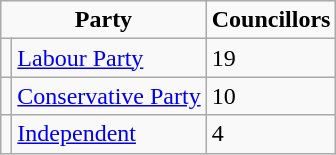<table class="wikitable">
<tr>
<td colspan="2" rowspan="1" align="center" valign="top"><strong>Party</strong></td>
<td valign="top"><strong>Councillors</strong><br></td>
</tr>
<tr>
<td></td>
<td><a href='#'>Labour Party</a></td>
<td>19</td>
</tr>
<tr>
<td></td>
<td><a href='#'>Conservative Party</a></td>
<td>10</td>
</tr>
<tr>
<td></td>
<td><a href='#'>Independent</a></td>
<td>4</td>
</tr>
</table>
